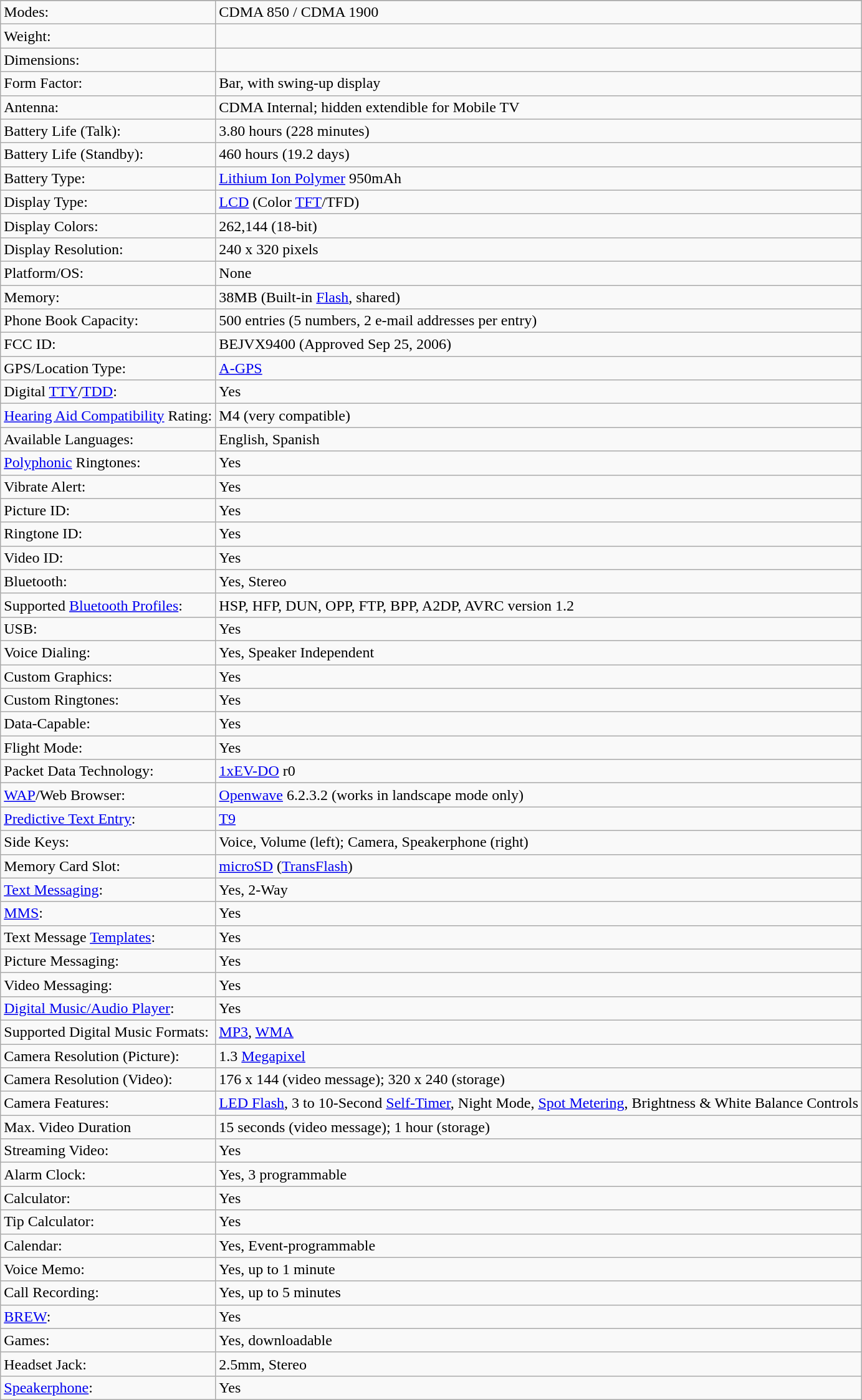<table class="wikitable">
<tr>
</tr>
<tr>
<td>Modes:</td>
<td>CDMA 850 / CDMA 1900</td>
</tr>
<tr>
<td>Weight:</td>
<td></td>
</tr>
<tr>
<td>Dimensions:</td>
<td></td>
</tr>
<tr>
<td>Form Factor:</td>
<td>Bar, with swing-up display</td>
</tr>
<tr>
<td>Antenna:</td>
<td>CDMA Internal; hidden extendible for Mobile TV</td>
</tr>
<tr>
<td>Battery Life (Talk):</td>
<td>3.80 hours (228 minutes)</td>
</tr>
<tr>
<td>Battery Life (Standby):</td>
<td>460 hours (19.2 days)</td>
</tr>
<tr>
<td>Battery Type:</td>
<td><a href='#'>Lithium Ion Polymer</a> 950mAh</td>
</tr>
<tr>
<td>Display Type:</td>
<td><a href='#'>LCD</a> (Color <a href='#'>TFT</a>/TFD)</td>
</tr>
<tr>
<td>Display Colors:</td>
<td>262,144 (18-bit)</td>
</tr>
<tr>
<td>Display Resolution:</td>
<td>240 x 320 pixels</td>
</tr>
<tr>
<td>Platform/OS:</td>
<td>None</td>
</tr>
<tr>
<td>Memory:</td>
<td>38MB (Built-in <a href='#'>Flash</a>, shared)</td>
</tr>
<tr>
<td>Phone Book Capacity:</td>
<td>500 entries (5 numbers, 2 e-mail addresses per entry)</td>
</tr>
<tr>
<td>FCC ID:</td>
<td>BEJVX9400 (Approved Sep 25, 2006)</td>
</tr>
<tr>
<td>GPS/Location Type:</td>
<td><a href='#'>A-GPS</a></td>
</tr>
<tr>
<td>Digital <a href='#'>TTY</a>/<a href='#'>TDD</a>:</td>
<td>Yes</td>
</tr>
<tr>
<td><a href='#'>Hearing Aid Compatibility</a> Rating:</td>
<td>M4 (very compatible)</td>
</tr>
<tr>
<td>Available Languages:</td>
<td>English, Spanish</td>
</tr>
<tr>
<td><a href='#'>Polyphonic</a> Ringtones:</td>
<td>Yes</td>
</tr>
<tr>
<td>Vibrate Alert:</td>
<td>Yes</td>
</tr>
<tr>
<td>Picture ID:</td>
<td>Yes</td>
</tr>
<tr>
<td>Ringtone ID:</td>
<td>Yes</td>
</tr>
<tr>
<td>Video ID:</td>
<td>Yes</td>
</tr>
<tr>
<td>Bluetooth:</td>
<td>Yes, Stereo</td>
</tr>
<tr>
<td>Supported <a href='#'>Bluetooth Profiles</a>:</td>
<td>HSP, HFP, DUN, OPP, FTP, BPP, A2DP, AVRC version 1.2</td>
</tr>
<tr>
<td>USB:</td>
<td>Yes</td>
</tr>
<tr>
<td>Voice Dialing:</td>
<td>Yes, Speaker Independent</td>
</tr>
<tr>
<td>Custom Graphics:</td>
<td>Yes</td>
</tr>
<tr>
<td>Custom Ringtones:</td>
<td>Yes</td>
</tr>
<tr>
<td>Data-Capable:</td>
<td>Yes</td>
</tr>
<tr>
<td>Flight Mode:</td>
<td>Yes</td>
</tr>
<tr>
<td>Packet Data Technology:</td>
<td><a href='#'>1xEV-DO</a> r0</td>
</tr>
<tr>
<td><a href='#'>WAP</a>/Web Browser:</td>
<td><a href='#'>Openwave</a> 6.2.3.2 (works in landscape mode only)</td>
</tr>
<tr>
<td><a href='#'>Predictive Text Entry</a>:</td>
<td><a href='#'>T9</a></td>
</tr>
<tr>
<td>Side Keys:</td>
<td>Voice, Volume (left); Camera, Speakerphone (right)</td>
</tr>
<tr>
<td>Memory Card Slot:</td>
<td><a href='#'>microSD</a> (<a href='#'>TransFlash</a>)</td>
</tr>
<tr>
<td><a href='#'>Text Messaging</a>:</td>
<td>Yes, 2-Way</td>
</tr>
<tr>
<td><a href='#'>MMS</a>:</td>
<td>Yes</td>
</tr>
<tr>
<td>Text Message <a href='#'>Templates</a>:</td>
<td>Yes</td>
</tr>
<tr>
<td>Picture Messaging:</td>
<td>Yes</td>
</tr>
<tr>
<td>Video Messaging:</td>
<td>Yes</td>
</tr>
<tr>
<td><a href='#'>Digital Music/Audio Player</a>:</td>
<td>Yes</td>
</tr>
<tr>
<td>Supported Digital Music Formats:</td>
<td><a href='#'>MP3</a>, <a href='#'>WMA</a></td>
</tr>
<tr>
<td>Camera Resolution (Picture):</td>
<td>1.3 <a href='#'>Megapixel</a></td>
</tr>
<tr>
<td>Camera Resolution (Video):</td>
<td>176 x 144 (video message); 320 x 240 (storage)</td>
</tr>
<tr>
<td>Camera Features:</td>
<td><a href='#'>LED Flash</a>, 3 to 10-Second <a href='#'>Self-Timer</a>, Night Mode, <a href='#'>Spot Metering</a>, Brightness & White Balance Controls</td>
</tr>
<tr>
<td>Max. Video Duration</td>
<td>15 seconds (video message); 1 hour (storage)</td>
</tr>
<tr>
<td>Streaming Video:</td>
<td>Yes</td>
</tr>
<tr>
<td>Alarm Clock:</td>
<td>Yes, 3 programmable</td>
</tr>
<tr>
<td>Calculator:</td>
<td>Yes</td>
</tr>
<tr>
<td>Tip Calculator:</td>
<td>Yes</td>
</tr>
<tr>
<td>Calendar:</td>
<td>Yes, Event-programmable</td>
</tr>
<tr>
<td>Voice Memo:</td>
<td>Yes, up to 1 minute</td>
</tr>
<tr>
<td>Call Recording:</td>
<td>Yes, up to 5 minutes</td>
</tr>
<tr>
<td><a href='#'>BREW</a>:</td>
<td>Yes</td>
</tr>
<tr>
<td>Games:</td>
<td>Yes, downloadable</td>
</tr>
<tr>
<td>Headset Jack:</td>
<td>2.5mm, Stereo</td>
</tr>
<tr>
<td><a href='#'>Speakerphone</a>:</td>
<td>Yes</td>
</tr>
</table>
